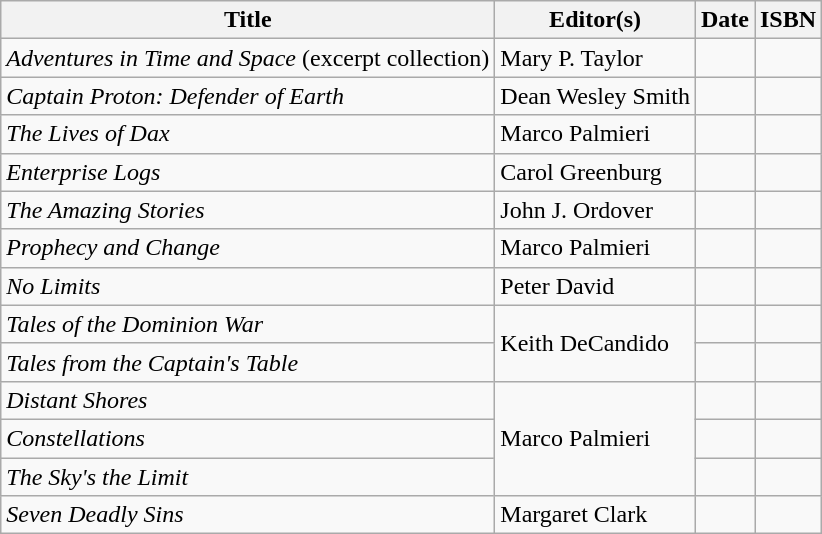<table class="wikitable">
<tr>
<th>Title</th>
<th>Editor(s)</th>
<th>Date</th>
<th>ISBN</th>
</tr>
<tr>
<td><em>Adventures in Time and Space</em> (excerpt collection)</td>
<td>Mary P. Taylor</td>
<td></td>
<td></td>
</tr>
<tr>
<td><em>Captain Proton: Defender of Earth</em></td>
<td>Dean Wesley Smith</td>
<td></td>
<td></td>
</tr>
<tr>
<td><em>The Lives of Dax</em></td>
<td>Marco Palmieri</td>
<td></td>
<td></td>
</tr>
<tr>
<td><em>Enterprise Logs</em></td>
<td>Carol Greenburg</td>
<td></td>
<td></td>
</tr>
<tr>
<td><em>The Amazing Stories</em></td>
<td>John J. Ordover</td>
<td></td>
<td></td>
</tr>
<tr>
<td><em>Prophecy and Change</em></td>
<td>Marco Palmieri</td>
<td></td>
<td></td>
</tr>
<tr>
<td><em>No Limits</em></td>
<td>Peter David</td>
<td></td>
<td></td>
</tr>
<tr>
<td><em>Tales of the Dominion War</em></td>
<td rowspan="2">Keith DeCandido</td>
<td></td>
<td></td>
</tr>
<tr>
<td><em>Tales from the Captain's Table</em></td>
<td></td>
<td></td>
</tr>
<tr>
<td><em>Distant Shores</em></td>
<td rowspan="3">Marco Palmieri</td>
<td></td>
<td></td>
</tr>
<tr>
<td><em>Constellations</em></td>
<td></td>
<td></td>
</tr>
<tr>
<td><em>The Sky's the Limit</em></td>
<td></td>
<td></td>
</tr>
<tr>
<td><em>Seven Deadly Sins</em></td>
<td>Margaret Clark</td>
<td></td>
<td></td>
</tr>
</table>
